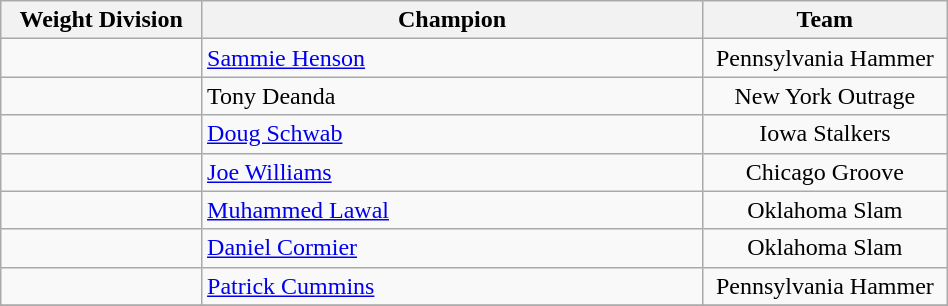<table class="wikitable" width="50%" style="text-align:center;">
<tr>
<th width="10%">Weight Division</th>
<th width="25%">Champion</th>
<th width="10%">Team</th>
</tr>
<tr>
<td></td>
<td align=left> <a href='#'>Sammie Henson</a></td>
<td align=center>Pennsylvania Hammer</td>
</tr>
<tr>
<td></td>
<td align=left> Tony Deanda</td>
<td align=center>New York Outrage</td>
</tr>
<tr>
<td></td>
<td align=left> <a href='#'>Doug Schwab</a></td>
<td align=center>Iowa Stalkers</td>
</tr>
<tr>
<td></td>
<td align=left> <a href='#'>Joe Williams</a></td>
<td align=center>Chicago Groove</td>
</tr>
<tr>
<td></td>
<td align=left> <a href='#'>Muhammed Lawal</a></td>
<td align=center>Oklahoma Slam</td>
</tr>
<tr>
<td></td>
<td align=left> <a href='#'>Daniel Cormier</a></td>
<td align=center>Oklahoma Slam</td>
</tr>
<tr>
<td></td>
<td align=left> <a href='#'>Patrick Cummins</a></td>
<td align=center>Pennsylvania Hammer</td>
</tr>
<tr>
</tr>
</table>
